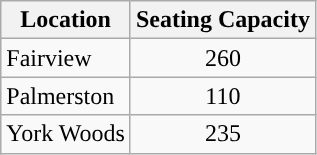<table class="wikitable plainrowheaders">
<tr>
<th scope="col">Location</th>
<th scope="col">Seating Capacity</th>
</tr>
<tr>
<td scope = "row">Fairview</td>
<td style="text-align:center">260</td>
</tr>
<tr>
<td scope = row>Palmerston</td>
<td style="text-align:center">110</td>
</tr>
<tr>
<td scope = row>York Woods</td>
<td style="text-align:center">235</td>
</tr>
</table>
